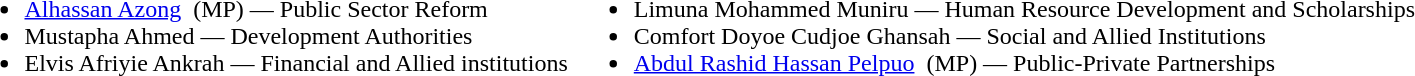<table>
<tr>
<td><br><ul><li><a href='#'>Alhassan Azong</a>  (MP) — Public Sector Reform</li><li>Mustapha Ahmed — Development Authorities</li><li>Elvis Afriyie Ankrah — Financial and Allied institutions</li></ul></td>
<td><br><ul><li>Limuna Mohammed Muniru — Human Resource Development and Scholarships</li><li>Comfort Doyoe Cudjoe Ghansah — Social and Allied Institutions</li><li><a href='#'>Abdul Rashid Hassan Pelpuo</a>  (MP) — Public-Private Partnerships</li></ul></td>
</tr>
</table>
